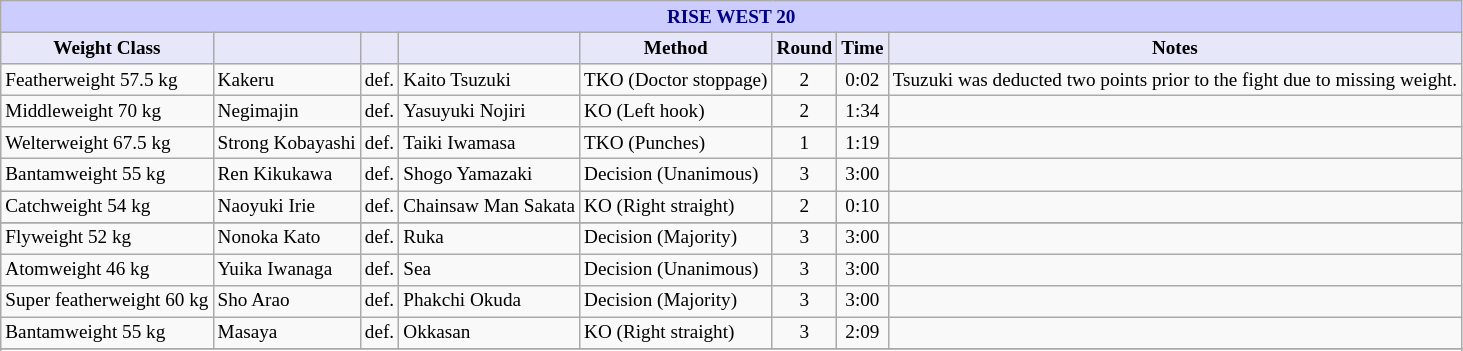<table class="wikitable" style="font-size: 80%;">
<tr>
<th colspan="8" style="background-color: #ccf; color: #000080; text-align: center;"><strong>RISE WEST 20</strong></th>
</tr>
<tr>
<th colspan="1" style="background-color: #E6E8FA; color: #000000; text-align: center;">Weight Class</th>
<th colspan="1" style="background-color: #E6E8FA; color: #000000; text-align: center;"></th>
<th colspan="1" style="background-color: #E6E8FA; color: #000000; text-align: center;"></th>
<th colspan="1" style="background-color: #E6E8FA; color: #000000; text-align: center;"></th>
<th colspan="1" style="background-color: #E6E8FA; color: #000000; text-align: center;">Method</th>
<th colspan="1" style="background-color: #E6E8FA; color: #000000; text-align: center;">Round</th>
<th colspan="1" style="background-color: #E6E8FA; color: #000000; text-align: center;">Time</th>
<th colspan="1" style="background-color: #E6E8FA; color: #000000; text-align: center;">Notes</th>
</tr>
<tr>
<td>Featherweight 57.5 kg</td>
<td> Kakeru</td>
<td align="center">def.</td>
<td> Kaito Tsuzuki</td>
<td>TKO (Doctor stoppage)</td>
<td align="center">2</td>
<td align="center">0:02</td>
<td>Tsuzuki was deducted two points prior to the fight due to missing weight.</td>
</tr>
<tr>
<td>Middleweight 70 kg</td>
<td> Negimajin</td>
<td align="center">def.</td>
<td> Yasuyuki Nojiri</td>
<td>KO (Left hook)</td>
<td align="center">2</td>
<td align="center">1:34</td>
<td></td>
</tr>
<tr>
<td>Welterweight 67.5 kg</td>
<td> Strong Kobayashi</td>
<td align="center">def.</td>
<td> Taiki Iwamasa</td>
<td>TKO (Punches)</td>
<td align="center">1</td>
<td align="center">1:19</td>
<td></td>
</tr>
<tr>
<td>Bantamweight 55 kg</td>
<td> Ren Kikukawa</td>
<td align="center">def.</td>
<td> Shogo Yamazaki</td>
<td>Decision (Unanimous)</td>
<td align="center">3</td>
<td align="center">3:00</td>
<td></td>
</tr>
<tr>
<td>Catchweight 54 kg</td>
<td> Naoyuki Irie</td>
<td align="center">def.</td>
<td> Chainsaw Man Sakata</td>
<td>KO (Right straight)</td>
<td align="center">2</td>
<td align="center">0:10</td>
<td></td>
</tr>
<tr>
</tr>
<tr>
<td>Flyweight 52 kg</td>
<td> Nonoka Kato</td>
<td align="center">def.</td>
<td> Ruka</td>
<td>Decision (Majority)</td>
<td align="center">3</td>
<td align="center">3:00</td>
<td></td>
</tr>
<tr>
<td>Atomweight 46 kg</td>
<td> Yuika Iwanaga</td>
<td align="center">def.</td>
<td> Sea</td>
<td>Decision (Unanimous)</td>
<td align="center">3</td>
<td align="center">3:00</td>
<td></td>
</tr>
<tr>
<td>Super featherweight 60 kg</td>
<td> Sho Arao</td>
<td align="center">def.</td>
<td> Phakchi Okuda</td>
<td>Decision (Majority)</td>
<td align="center">3</td>
<td align="center">3:00</td>
<td></td>
</tr>
<tr>
<td>Bantamweight 55 kg</td>
<td> Masaya</td>
<td align="center">def.</td>
<td> Okkasan</td>
<td>KO (Right straight)</td>
<td align="center">3</td>
<td align="center">2:09</td>
<td></td>
</tr>
<tr>
</tr>
<tr>
</tr>
</table>
